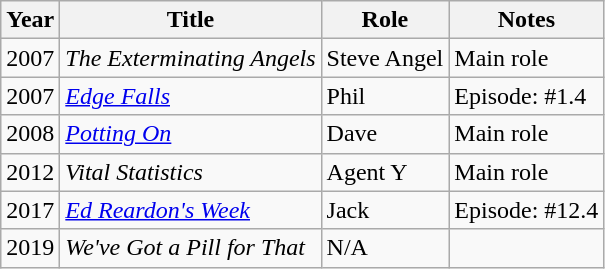<table class="wikitable">
<tr>
<th>Year</th>
<th>Title</th>
<th>Role</th>
<th>Notes</th>
</tr>
<tr>
<td>2007</td>
<td><em>The Exterminating Angels</em></td>
<td>Steve Angel</td>
<td>Main role</td>
</tr>
<tr>
<td>2007</td>
<td><em><a href='#'>Edge Falls</a></em></td>
<td>Phil</td>
<td>Episode: #1.4</td>
</tr>
<tr>
<td>2008</td>
<td><em><a href='#'>Potting On</a></em></td>
<td>Dave</td>
<td>Main role</td>
</tr>
<tr>
<td>2012</td>
<td><em>Vital Statistics</em></td>
<td>Agent Y</td>
<td>Main role</td>
</tr>
<tr>
<td>2017</td>
<td><em><a href='#'>Ed Reardon's Week</a></em></td>
<td>Jack</td>
<td>Episode: #12.4</td>
</tr>
<tr>
<td>2019</td>
<td><em>We've Got a Pill for That</em></td>
<td>N/A</td>
<td></td>
</tr>
</table>
